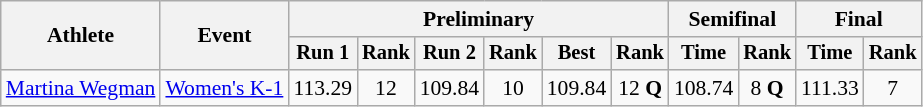<table class="wikitable" style="font-size:90%">
<tr>
<th rowspan=2>Athlete</th>
<th rowspan=2>Event</th>
<th colspan=6>Preliminary</th>
<th colspan=2>Semifinal</th>
<th colspan=2>Final</th>
</tr>
<tr style="font-size:95%">
<th>Run 1</th>
<th>Rank</th>
<th>Run 2</th>
<th>Rank</th>
<th>Best</th>
<th>Rank</th>
<th>Time</th>
<th>Rank</th>
<th>Time</th>
<th>Rank</th>
</tr>
<tr align=center>
<td align=left><a href='#'>Martina Wegman</a></td>
<td align=left><a href='#'>Women's K-1</a></td>
<td>113.29</td>
<td>12</td>
<td>109.84</td>
<td>10</td>
<td>109.84</td>
<td>12 <strong>Q</strong></td>
<td>108.74</td>
<td>8  <strong>Q</strong></td>
<td>111.33</td>
<td>7</td>
</tr>
</table>
